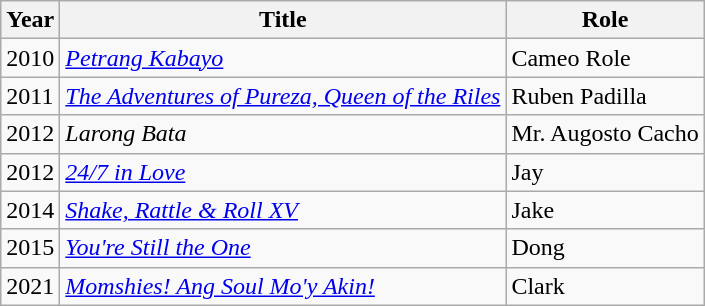<table class="wikitable">
<tr>
<th>Year</th>
<th>Title</th>
<th>Role</th>
</tr>
<tr>
<td>2010</td>
<td><em><a href='#'>Petrang Kabayo</a></em></td>
<td>Cameo Role</td>
</tr>
<tr>
<td>2011</td>
<td><em><a href='#'> The Adventures of Pureza, Queen of the Riles</a></em></td>
<td>Ruben Padilla</td>
</tr>
<tr>
<td>2012</td>
<td><em>Larong Bata</em></td>
<td>Mr. Augosto Cacho</td>
</tr>
<tr>
<td>2012</td>
<td><em><a href='#'>24/7 in Love</a></em></td>
<td>Jay</td>
</tr>
<tr>
<td>2014</td>
<td><em><a href='#'>Shake, Rattle & Roll XV</a></em></td>
<td>Jake</td>
</tr>
<tr>
<td>2015</td>
<td><em><a href='#'>You're Still the One</a></em></td>
<td>Dong</td>
</tr>
<tr>
<td>2021</td>
<td><em><a href='#'>Momshies! Ang Soul Mo'y Akin!</a></em></td>
<td>Clark</td>
</tr>
</table>
